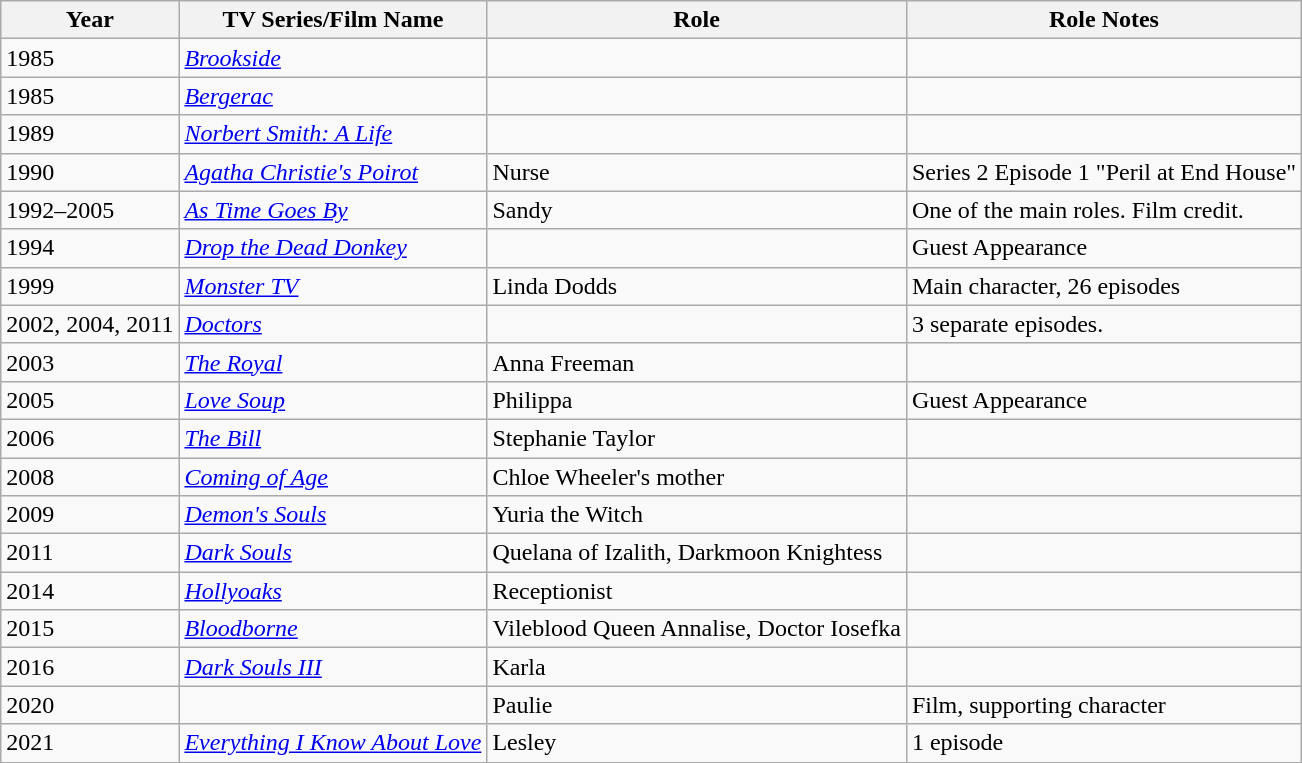<table class="wikitable">
<tr>
<th><strong>Year</strong></th>
<th><strong>TV Series/Film Name</strong></th>
<th><strong>Role</strong></th>
<th><strong>Role Notes</strong></th>
</tr>
<tr>
<td>1985</td>
<td><em><a href='#'>Brookside</a></em></td>
<td></td>
<td></td>
</tr>
<tr>
<td>1985</td>
<td><em><a href='#'>Bergerac</a></em></td>
<td></td>
<td></td>
</tr>
<tr>
<td>1989</td>
<td><em><a href='#'>Norbert Smith: A Life</a></em></td>
<td></td>
<td></td>
</tr>
<tr>
<td>1990</td>
<td><em><a href='#'>Agatha Christie's Poirot</a></em></td>
<td>Nurse</td>
<td>Series 2 Episode 1 "Peril at End House"</td>
</tr>
<tr>
<td>1992–2005</td>
<td><em><a href='#'>As Time Goes By</a></em></td>
<td>Sandy</td>
<td>One of the main roles. Film credit.</td>
</tr>
<tr>
<td>1994</td>
<td><em><a href='#'>Drop the Dead Donkey</a></em></td>
<td></td>
<td>Guest Appearance</td>
</tr>
<tr>
<td>1999</td>
<td><em><a href='#'>Monster TV</a></em></td>
<td>Linda Dodds</td>
<td>Main character, 26 episodes</td>
</tr>
<tr>
<td>2002, 2004, 2011</td>
<td><em><a href='#'>Doctors</a></em></td>
<td></td>
<td>3 separate episodes.</td>
</tr>
<tr>
<td>2003</td>
<td><em><a href='#'>The Royal</a></em></td>
<td>Anna Freeman</td>
<td></td>
</tr>
<tr>
<td>2005</td>
<td><em><a href='#'>Love Soup</a></em></td>
<td>Philippa</td>
<td>Guest Appearance</td>
</tr>
<tr>
<td>2006</td>
<td><em><a href='#'>The Bill</a></em></td>
<td>Stephanie Taylor</td>
<td></td>
</tr>
<tr>
<td>2008</td>
<td><em><a href='#'>Coming of Age</a></em></td>
<td>Chloe Wheeler's mother</td>
<td></td>
</tr>
<tr>
<td>2009</td>
<td><em><a href='#'>Demon's Souls</a></em></td>
<td>Yuria the Witch</td>
<td></td>
</tr>
<tr>
<td>2011</td>
<td><em><a href='#'>Dark Souls</a></em></td>
<td>Quelana of Izalith, Darkmoon Knightess</td>
<td></td>
</tr>
<tr>
<td>2014</td>
<td><em><a href='#'>Hollyoaks</a></em></td>
<td>Receptionist</td>
<td></td>
</tr>
<tr>
<td>2015</td>
<td><em><a href='#'>Bloodborne</a></em></td>
<td>Vileblood Queen Annalise, Doctor Iosefka</td>
<td></td>
</tr>
<tr>
<td>2016</td>
<td><em><a href='#'>Dark Souls III</a></em></td>
<td>Karla</td>
<td></td>
</tr>
<tr>
<td>2020</td>
<td><em></em></td>
<td>Paulie</td>
<td>Film, supporting character</td>
</tr>
<tr>
<td>2021</td>
<td><em><a href='#'>Everything I Know About Love</a></em></td>
<td>Lesley</td>
<td>1 episode</td>
</tr>
</table>
